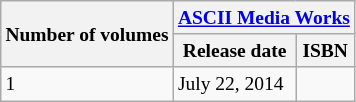<table class=wikitable style="font-size:small;">
<tr>
<th rowspan="2">Number of volumes</th>
<th colspan="2"> <a href='#'>ASCII Media Works</a></th>
</tr>
<tr>
<th>Release date</th>
<th>ISBN</th>
</tr>
<tr>
<td>1</td>
<td>July 22, 2014</td>
<td></td>
</tr>
</table>
